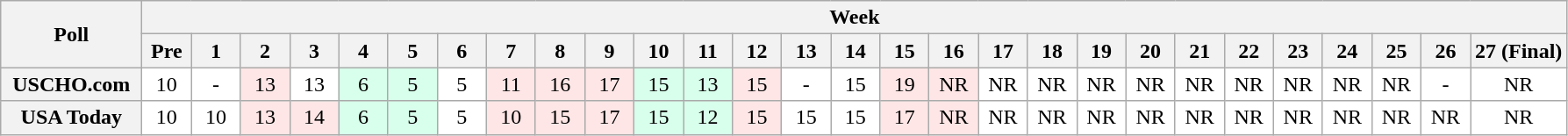<table class="wikitable" style="white-space:nowrap;">
<tr>
<th scope="col" width="100" rowspan="2">Poll</th>
<th colspan="28">Week</th>
</tr>
<tr>
<th scope="col" width="30">Pre</th>
<th scope="col" width="30">1</th>
<th scope="col" width="30">2</th>
<th scope="col" width="30">3</th>
<th scope="col" width="30">4</th>
<th scope="col" width="30">5</th>
<th scope="col" width="30">6</th>
<th scope="col" width="30">7</th>
<th scope="col" width="30">8</th>
<th scope="col" width="30">9</th>
<th scope="col" width="30">10</th>
<th scope="col" width="30">11</th>
<th scope="col" width="30">12</th>
<th scope="col" width="30">13</th>
<th scope="col" width="30">14</th>
<th scope="col" width="30">15</th>
<th scope="col" width="30">16</th>
<th scope="col" width="30">17</th>
<th scope="col" width="30">18</th>
<th scope="col" width="30">19</th>
<th scope="col" width="30">20</th>
<th scope="col" width="30">21</th>
<th scope="col" width="30">22</th>
<th scope="col" width="30">23</th>
<th scope="col" width="30">24</th>
<th scope="col" width="30">25</th>
<th scope="col" width="30">26</th>
<th scope="col" width="30">27 (Final)</th>
</tr>
<tr style="text-align:center;">
<th>USCHO.com</th>
<td bgcolor=FFFFFF>10</td>
<td bgcolor=FFFFFF>-</td>
<td bgcolor=FFE6E6>13</td>
<td bgcolor=FFFFFF>13</td>
<td bgcolor=D8FFEB>6</td>
<td bgcolor=D8FFEB>5 </td>
<td bgcolor=FFFFFF>5 </td>
<td bgcolor=FFE6E6>11</td>
<td bgcolor=FFE6E6>16</td>
<td bgcolor=FFE6E6>17</td>
<td bgcolor=D8FFEB>15</td>
<td bgcolor=D8FFEB>13</td>
<td bgcolor=FFE6E6>15</td>
<td bgcolor=FFFFFF>-</td>
<td bgcolor=FFFFFF>15</td>
<td bgcolor=FFE6E6>19</td>
<td bgcolor=FFE6E6>NR</td>
<td bgcolor=FFFFFF>NR</td>
<td bgcolor=FFFFFF>NR</td>
<td bgcolor=FFFFFF>NR</td>
<td bgcolor=FFFFFF>NR</td>
<td bgcolor=FFFFFF>NR</td>
<td bgcolor=FFFFFF>NR</td>
<td bgcolor=FFFFFF>NR</td>
<td bgcolor=FFFFFF>NR</td>
<td bgcolor=FFFFFF>NR</td>
<td bgcolor=FFFFFF>-</td>
<td bgcolor=FFFFFF>NR</td>
</tr>
<tr style="text-align:center;">
<th>USA Today</th>
<td bgcolor=FFFFFF>10</td>
<td bgcolor=FFFFFF>10</td>
<td bgcolor=FFE6E6>13</td>
<td bgcolor=FFE6E6>14</td>
<td bgcolor=D8FFEB>6</td>
<td bgcolor=D8FFEB>5 </td>
<td bgcolor=FFFFFF>5</td>
<td bgcolor=FFE6E6>10</td>
<td bgcolor=FFE6E6>15</td>
<td bgcolor=FFE6E6>17</td>
<td bgcolor=D8FFEB>15</td>
<td bgcolor=D8FFEB>12</td>
<td bgcolor=FFE6E6>15</td>
<td bgcolor=FFFFFF>15</td>
<td bgcolor=FFFFFF>15</td>
<td bgcolor=FFE6E6>17</td>
<td bgcolor=FFE6E6>NR</td>
<td bgcolor=FFFFFF>NR</td>
<td bgcolor=FFFFFF>NR</td>
<td bgcolor=FFFFFF>NR</td>
<td bgcolor=FFFFFF>NR</td>
<td bgcolor=FFFFFF>NR</td>
<td bgcolor=FFFFFF>NR</td>
<td bgcolor=FFFFFF>NR</td>
<td bgcolor=FFFFFF>NR</td>
<td bgcolor=FFFFFF>NR</td>
<td bgcolor=FFFFFF>NR</td>
<td bgcolor=FFFFFF>NR</td>
</tr>
</table>
